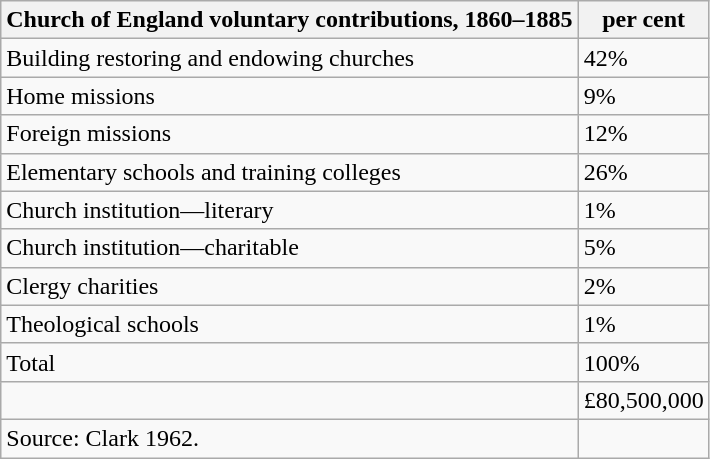<table class="wikitable">
<tr>
<th>Church of England voluntary contributions, 1860–1885</th>
<th>per cent</th>
</tr>
<tr>
<td>Building restoring and endowing churches</td>
<td>42%</td>
</tr>
<tr>
<td>Home missions</td>
<td>9%</td>
</tr>
<tr>
<td>Foreign missions</td>
<td>12%</td>
</tr>
<tr>
<td>Elementary schools and training colleges</td>
<td>26%</td>
</tr>
<tr>
<td>Church institution—literary</td>
<td>1%</td>
</tr>
<tr>
<td>Church institution—charitable</td>
<td>5%</td>
</tr>
<tr>
<td>Clergy charities</td>
<td>2%</td>
</tr>
<tr>
<td>Theological schools</td>
<td>1%</td>
</tr>
<tr>
<td>Total</td>
<td>100%</td>
</tr>
<tr>
<td></td>
<td>£80,500,000</td>
</tr>
<tr>
<td>Source: Clark 1962.</td>
<td></td>
</tr>
</table>
